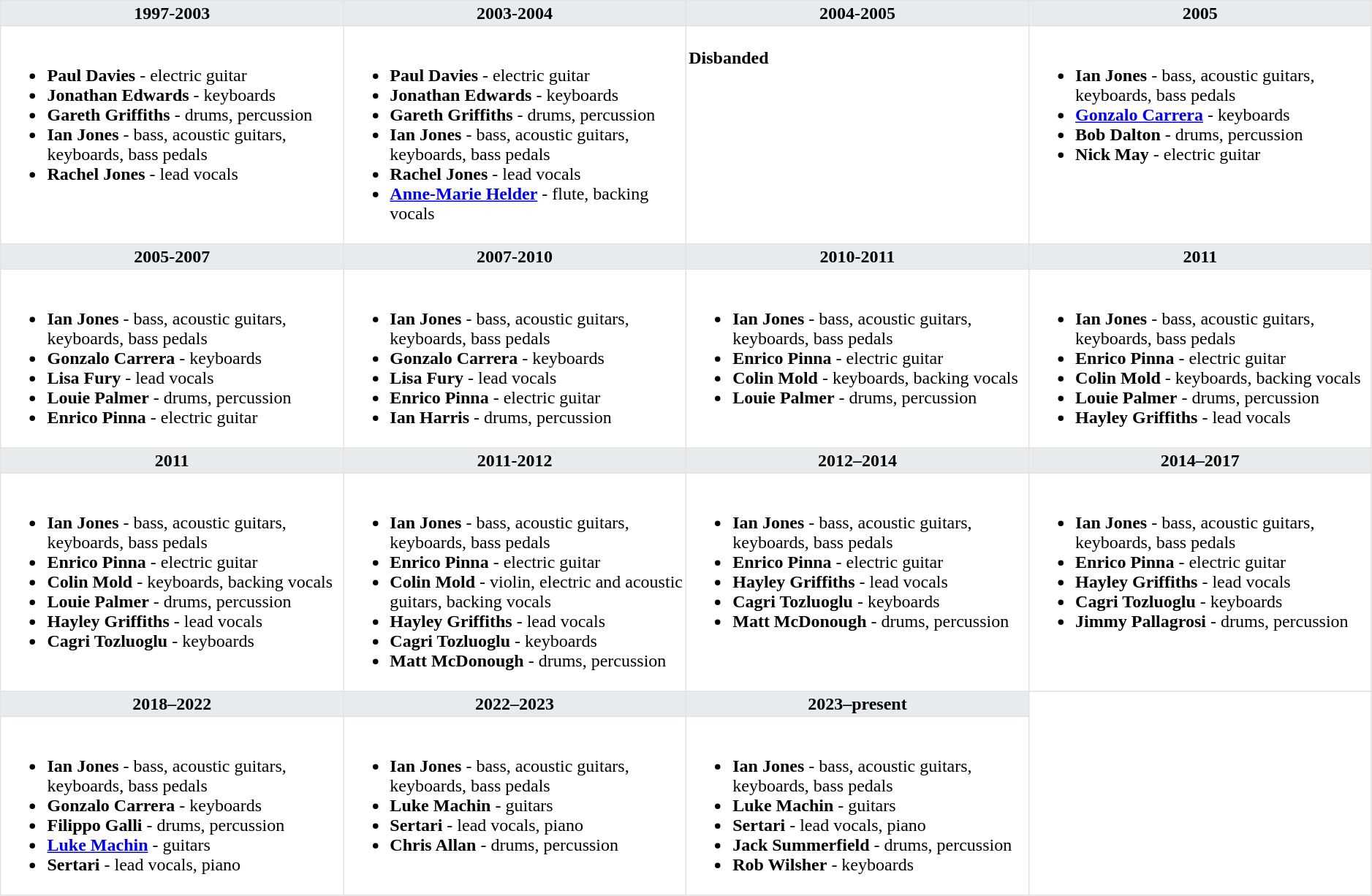<table class="toccolours" border="1" cellpadding="2" cellspacing="0"  style="float:width:375px; margin:0 0 1em 1em; border-collapse:collapse; border:1px solid #e2e2e2; width:99%;">
<tr>
<th style="vertical-align:top; background:#e7ebee; width:25%;">1997-2003</th>
<th style="vertical-align:top; background:#e7ebee; width:25%;">2003-2004</th>
<th style="vertical-align:top; background:#e7ebee; width:25%;">2004-2005</th>
<th style="vertical-align:top; background:#e7ebee; width:25%;">2005</th>
</tr>
<tr>
<td valign=top><br><ul><li><strong>Paul Davies</strong> - electric guitar</li><li><strong>Jonathan Edwards</strong> - keyboards</li><li><strong>Gareth Griffiths</strong> - drums, percussion</li><li><strong>Ian Jones</strong> - bass, acoustic guitars, keyboards, bass pedals</li><li><strong>Rachel Jones</strong> - lead vocals</li></ul></td>
<td valign=top><br><ul><li><strong>Paul Davies</strong> - electric guitar</li><li><strong>Jonathan Edwards</strong> - keyboards</li><li><strong>Gareth Griffiths</strong> - drums, percussion</li><li><strong>Ian Jones</strong> - bass, acoustic guitars, keyboards, bass pedals</li><li><strong>Rachel Jones</strong> - lead vocals</li><li><strong><a href='#'>Anne-Marie Helder</a></strong> - flute, backing vocals</li></ul></td>
<td valign=top><br><strong>Disbanded</strong></td>
<td valign=top><br><ul><li><strong>Ian Jones</strong> - bass, acoustic guitars, keyboards, bass pedals</li><li><strong><a href='#'>Gonzalo Carrera</a></strong> - keyboards</li><li><strong>Bob Dalton</strong> - drums, percussion</li><li><strong>Nick May</strong> - electric guitar</li></ul></td>
</tr>
<tr>
<th style="vertical-align:top; background:#e7ebee; width:25%;">2005-2007</th>
<th style="vertical-align:top; background:#e7ebee; width:25%;">2007-2010</th>
<th style="vertical-align:top; background:#e7ebee; width:25%;">2010-2011</th>
<th style="vertical-align:top; background:#e7ebee; width:25%;">2011</th>
</tr>
<tr>
<td valign=top><br><ul><li><strong>Ian Jones</strong> - bass, acoustic guitars, keyboards, bass pedals</li><li><strong>Gonzalo Carrera</strong> - keyboards</li><li><strong>Lisa Fury</strong> - lead vocals</li><li><strong>Louie Palmer</strong> - drums, percussion</li><li><strong>Enrico Pinna</strong> - electric guitar</li></ul></td>
<td valign=top><br><ul><li><strong>Ian Jones</strong> - bass, acoustic guitars, keyboards, bass pedals</li><li><strong>Gonzalo Carrera</strong> - keyboards</li><li><strong>Lisa Fury</strong> - lead vocals</li><li><strong>Enrico Pinna</strong> - electric guitar</li><li><strong>Ian Harris</strong> - drums, percussion</li></ul></td>
<td valign=top><br><ul><li><strong>Ian Jones</strong> - bass, acoustic guitars, keyboards, bass pedals</li><li><strong>Enrico Pinna</strong> - electric guitar</li><li><strong>Colin Mold</strong> - keyboards, backing vocals</li><li><strong>Louie Palmer</strong> - drums, percussion</li></ul></td>
<td valign=top><br><ul><li><strong>Ian Jones</strong> - bass, acoustic guitars, keyboards, bass pedals</li><li><strong>Enrico Pinna</strong> - electric guitar</li><li><strong>Colin Mold</strong> - keyboards, backing vocals</li><li><strong>Louie Palmer</strong> - drums, percussion</li><li><strong>Hayley Griffiths</strong> - lead vocals</li></ul></td>
</tr>
<tr>
<th style="vertical-align:top; background:#e7ebee; width:25%;">2011</th>
<th style="vertical-align:top; background:#e7ebee; width:25%;">2011-2012</th>
<th style="vertical-align:top; background:#e7ebee; width:25%;">2012–2014</th>
<th style="vertical-align:top; background:#e7ebee; width:25%;">2014–2017</th>
</tr>
<tr>
<td valign=top><br><ul><li><strong>Ian Jones</strong> - bass, acoustic guitars, keyboards, bass pedals</li><li><strong>Enrico Pinna</strong> - electric guitar</li><li><strong>Colin Mold</strong> - keyboards, backing vocals</li><li><strong>Louie Palmer</strong> - drums, percussion</li><li><strong>Hayley Griffiths</strong> - lead vocals</li><li><strong>Cagri Tozluoglu</strong> - keyboards</li></ul></td>
<td valign=top><br><ul><li><strong>Ian Jones</strong> - bass, acoustic guitars, keyboards, bass pedals</li><li><strong>Enrico Pinna</strong> - electric guitar</li><li><strong>Colin Mold</strong> - violin, electric and acoustic guitars, backing vocals</li><li><strong>Hayley Griffiths</strong> - lead vocals</li><li><strong>Cagri Tozluoglu</strong> - keyboards</li><li><strong>Matt McDonough</strong> - drums, percussion</li></ul></td>
<td valign=top><br><ul><li><strong>Ian Jones</strong> - bass, acoustic guitars, keyboards, bass pedals</li><li><strong>Enrico Pinna</strong> - electric guitar</li><li><strong>Hayley Griffiths</strong> - lead vocals</li><li><strong>Cagri Tozluoglu</strong> - keyboards</li><li><strong>Matt McDonough</strong> - drums, percussion</li></ul></td>
<td valign=top><br><ul><li><strong>Ian Jones</strong> - bass, acoustic guitars, keyboards, bass pedals</li><li><strong>Enrico Pinna</strong> - electric guitar</li><li><strong>Hayley Griffiths</strong> - lead vocals</li><li><strong>Cagri Tozluoglu</strong> - keyboards</li><li><strong>Jimmy Pallagrosi</strong> - drums, percussion</li></ul></td>
</tr>
<tr>
<th style="vertical-align:top; background:#e7ebee; width:25%;">2018–2022</th>
<th style="vertical-align:top; background:#e7ebee; width:25%;">2022–2023</th>
<th style="vertical-align:top; background:#e7ebee; width:25%;">2023–present</th>
</tr>
<tr>
<td valign=top><br><ul><li><strong>Ian Jones</strong> - bass, acoustic guitars, keyboards, bass pedals</li><li><strong>Gonzalo Carrera</strong> - keyboards</li><li><strong>Filippo Galli</strong> - drums, percussion</li><li><strong><a href='#'>Luke Machin</a></strong> - guitars</li><li><strong>Sertari</strong> - lead vocals, piano</li></ul></td>
<td valign=top><br><ul><li><strong>Ian Jones</strong> - bass, acoustic guitars, keyboards, bass pedals</li><li><strong>Luke Machin</strong> - guitars</li><li><strong>Sertari</strong> - lead vocals, piano</li><li><strong>Chris Allan</strong> - drums, percussion</li></ul></td>
<td valign=top><br><ul><li><strong>Ian Jones</strong> - bass, acoustic guitars, keyboards, bass pedals</li><li><strong>Luke Machin</strong> - guitars</li><li><strong>Sertari</strong> - lead vocals, piano</li><li><strong>Jack Summerfield</strong> - drums, percussion</li><li><strong>Rob Wilsher</strong> - keyboards</li></ul></td>
</tr>
</table>
